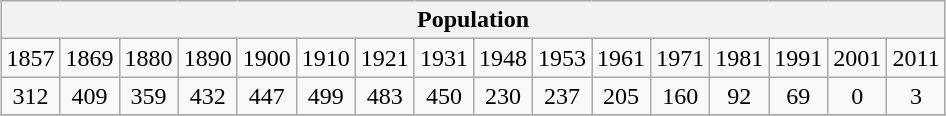<table class="wikitable" style="margin: 0.5em auto; text-align: center;">
<tr>
<th colspan="16">Population</th>
</tr>
<tr>
<td>1857</td>
<td>1869</td>
<td>1880</td>
<td>1890</td>
<td>1900</td>
<td>1910</td>
<td>1921</td>
<td>1931</td>
<td>1948</td>
<td>1953</td>
<td>1961</td>
<td>1971</td>
<td>1981</td>
<td>1991</td>
<td>2001</td>
<td>2011</td>
</tr>
<tr>
<td>312</td>
<td>409</td>
<td>359</td>
<td>432</td>
<td>447</td>
<td>499</td>
<td>483</td>
<td>450</td>
<td>230</td>
<td>237</td>
<td>205</td>
<td>160</td>
<td>92</td>
<td>69</td>
<td>0</td>
<td>3</td>
</tr>
<tr>
</tr>
</table>
